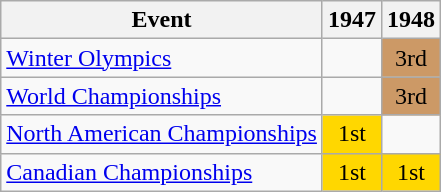<table class="wikitable">
<tr>
<th>Event</th>
<th>1947</th>
<th>1948</th>
</tr>
<tr>
<td><a href='#'>Winter Olympics</a></td>
<td></td>
<td align="center" bgcolor="cc9966">3rd</td>
</tr>
<tr>
<td><a href='#'>World Championships</a></td>
<td></td>
<td align="center" bgcolor="cc9966">3rd</td>
</tr>
<tr>
<td><a href='#'>North American Championships</a></td>
<td align="center" bgcolor="gold">1st</td>
<td></td>
</tr>
<tr>
<td><a href='#'>Canadian Championships</a></td>
<td align="center" bgcolor="gold">1st</td>
<td align="center" bgcolor="gold">1st</td>
</tr>
</table>
